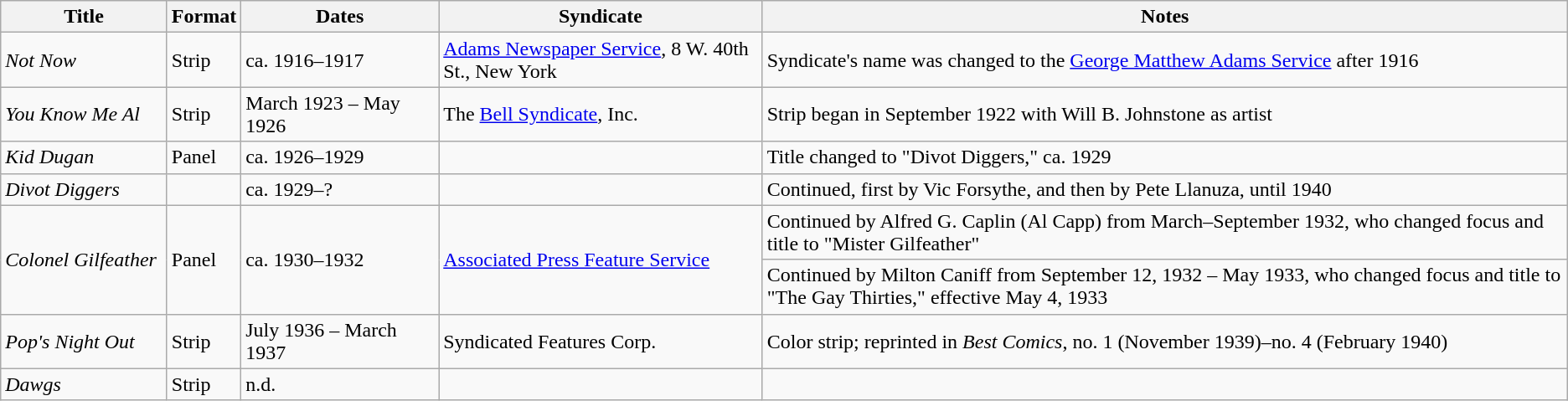<table class="wikitable">
<tr>
<th width="125">Title</th>
<th>Format</th>
<th width="150">Dates</th>
<th>Syndicate</th>
<th>Notes</th>
</tr>
<tr>
<td><em>Not Now</em></td>
<td>Strip</td>
<td>ca. 1916–1917</td>
<td><a href='#'>Adams Newspaper Service</a>, 8 W. 40th St., New York</td>
<td>Syndicate's name was changed to the <a href='#'>George Matthew Adams Service</a> after 1916</td>
</tr>
<tr>
<td><em>You Know Me Al</em></td>
<td>Strip</td>
<td>March 1923 – May 1926</td>
<td>The <a href='#'>Bell Syndicate</a>, Inc.</td>
<td>Strip began in September 1922 with Will B. Johnstone as artist</td>
</tr>
<tr>
<td><em>Kid Dugan</em></td>
<td>Panel</td>
<td>ca. 1926–1929</td>
<td></td>
<td>Title changed to "Divot Diggers," ca. 1929</td>
</tr>
<tr>
<td><em>Divot Diggers</em></td>
<td></td>
<td>ca. 1929–?</td>
<td></td>
<td>Continued, first by Vic Forsythe, and then by Pete Llanuza, until 1940</td>
</tr>
<tr>
<td rowspan="2"><em>Colonel Gilfeather</em></td>
<td rowspan="2">Panel</td>
<td rowspan="2">ca. 1930–1932</td>
<td rowspan="2"><a href='#'>Associated Press Feature Service</a></td>
<td>Continued by Alfred G. Caplin (Al Capp) from March–September 1932, who changed focus and title to "Mister Gilfeather"</td>
</tr>
<tr>
<td>Continued by Milton Caniff from September 12, 1932 – May 1933, who changed focus and title to "The Gay Thirties," effective May 4, 1933</td>
</tr>
<tr>
<td><em>Pop's Night Out</em></td>
<td>Strip</td>
<td>July 1936 – March 1937</td>
<td>Syndicated Features Corp.</td>
<td>Color strip; reprinted in <em>Best Comics</em>, no. 1 (November 1939)–no. 4 (February 1940)</td>
</tr>
<tr>
<td><em>Dawgs</em></td>
<td>Strip</td>
<td>n.d.</td>
<td></td>
<td></td>
</tr>
</table>
